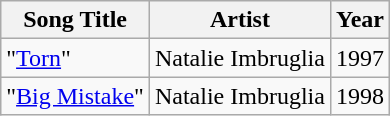<table class="wikitable">
<tr>
<th>Song Title</th>
<th>Artist</th>
<th>Year</th>
</tr>
<tr>
<td>"<a href='#'>Torn</a>"</td>
<td>Natalie Imbruglia</td>
<td>1997</td>
</tr>
<tr>
<td>"<a href='#'>Big Mistake</a>"</td>
<td>Natalie Imbruglia</td>
<td>1998</td>
</tr>
</table>
